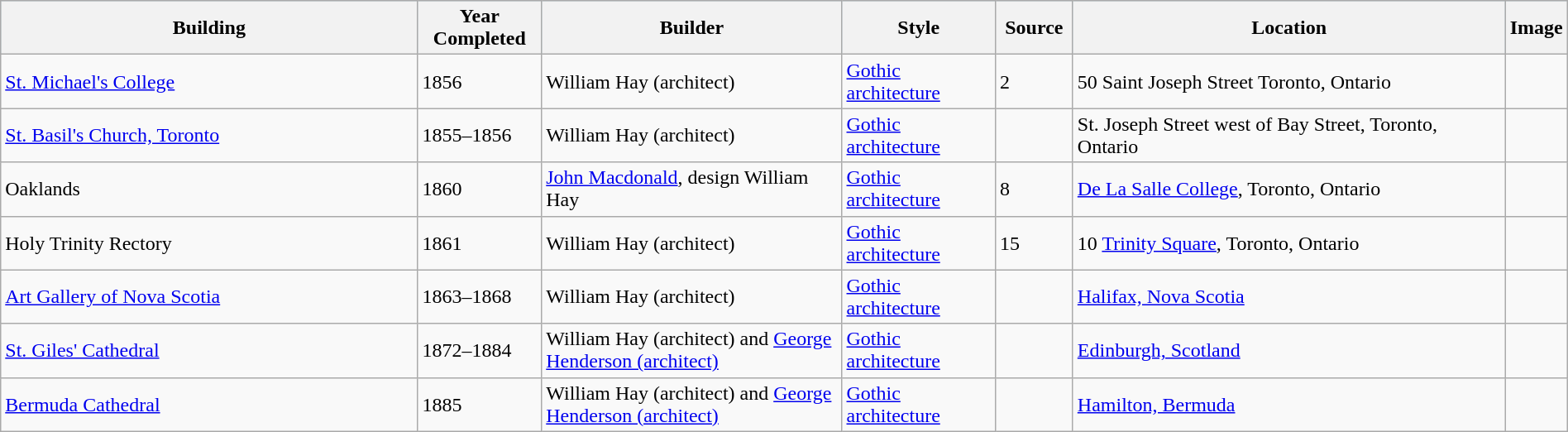<table class="wikitable" style="margin:1em auto;">
<tr style="background:lightblue;">
<th width=28%>Building</th>
<th width=8%>Year Completed</th>
<th width=20%>Builder</th>
<th width=10%>Style</th>
<th width=5%>Source</th>
<th width=32%>Location</th>
<th width=7%>Image</th>
</tr>
<tr>
<td><a href='#'>St. Michael's College</a></td>
<td>1856</td>
<td>William Hay (architect)</td>
<td><a href='#'>Gothic architecture</a></td>
<td>2</td>
<td>50 Saint Joseph Street Toronto, Ontario</td>
<td></td>
</tr>
<tr>
<td><a href='#'>St. Basil's Church, Toronto</a></td>
<td>1855–1856</td>
<td>William Hay (architect)</td>
<td><a href='#'>Gothic architecture</a></td>
<td></td>
<td>St. Joseph Street west of Bay Street, Toronto, Ontario</td>
<td></td>
</tr>
<tr>
<td>Oaklands</td>
<td>1860</td>
<td><a href='#'>John Macdonald</a>, design William Hay</td>
<td><a href='#'>Gothic architecture</a></td>
<td>8</td>
<td><a href='#'>De La Salle College</a>, Toronto, Ontario</td>
<td></td>
</tr>
<tr>
<td>Holy Trinity Rectory</td>
<td>1861</td>
<td>William Hay (architect)</td>
<td><a href='#'>Gothic architecture</a></td>
<td>15</td>
<td>10 <a href='#'>Trinity Square</a>, Toronto, Ontario</td>
<td></td>
</tr>
<tr>
<td><a href='#'>Art Gallery of Nova Scotia</a></td>
<td>1863–1868</td>
<td>William Hay (architect)</td>
<td><a href='#'>Gothic architecture</a></td>
<td></td>
<td><a href='#'>Halifax, Nova Scotia</a></td>
<td></td>
</tr>
<tr>
<td><a href='#'>St. Giles' Cathedral</a></td>
<td>1872–1884</td>
<td>William Hay (architect) and <a href='#'>George Henderson (architect)</a></td>
<td><a href='#'>Gothic architecture</a></td>
<td></td>
<td><a href='#'>Edinburgh, Scotland</a></td>
<td></td>
</tr>
<tr>
<td><a href='#'>Bermuda Cathedral</a></td>
<td>1885</td>
<td>William Hay (architect) and <a href='#'>George Henderson (architect)</a></td>
<td><a href='#'>Gothic architecture</a></td>
<td></td>
<td><a href='#'>Hamilton, Bermuda</a></td>
<td></td>
</tr>
</table>
